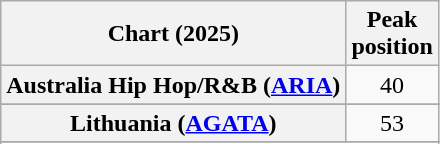<table class="wikitable sortable plainrowheaders" style="text-align:center">
<tr>
<th scope="col">Chart (2025)</th>
<th scope="col">Peak<br>position</th>
</tr>
<tr>
<th scope="row">Australia Hip Hop/R&B (<a href='#'>ARIA</a>)</th>
<td>40</td>
</tr>
<tr>
</tr>
<tr>
</tr>
<tr>
<th scope="row">Lithuania (<a href='#'>AGATA</a>)</th>
<td>53</td>
</tr>
<tr>
</tr>
<tr>
</tr>
</table>
